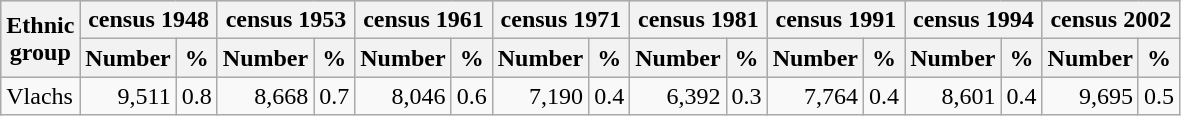<table class="wikitable">
<tr bgcolor="#e0e0e0">
<th rowspan="2">Ethnic<br>group</th>
<th colspan="2">census 1948</th>
<th colspan="2">census 1953</th>
<th colspan="2">census 1961</th>
<th colspan="2">census 1971</th>
<th colspan="2">census 1981</th>
<th colspan="2">census 1991</th>
<th colspan="2">census 1994</th>
<th colspan="2">census 2002</th>
</tr>
<tr bgcolor="#e0e0e0">
<th>Number</th>
<th>%</th>
<th>Number</th>
<th>%</th>
<th>Number</th>
<th>%</th>
<th>Number</th>
<th>%</th>
<th>Number</th>
<th>%</th>
<th>Number</th>
<th>%</th>
<th>Number</th>
<th>%</th>
<th>Number</th>
<th>%</th>
</tr>
<tr>
<td>Vlachs</td>
<td align="right">9,511</td>
<td align="right">0.8</td>
<td align="right">8,668</td>
<td align="right">0.7</td>
<td align="right">8,046</td>
<td align="right">0.6</td>
<td align="right">7,190</td>
<td align="right">0.4</td>
<td align="right">6,392</td>
<td align="right">0.3</td>
<td align="right">7,764</td>
<td align="right">0.4</td>
<td align="right">8,601</td>
<td align="right">0.4</td>
<td align="right">9,695</td>
<td align="right">0.5</td>
</tr>
</table>
